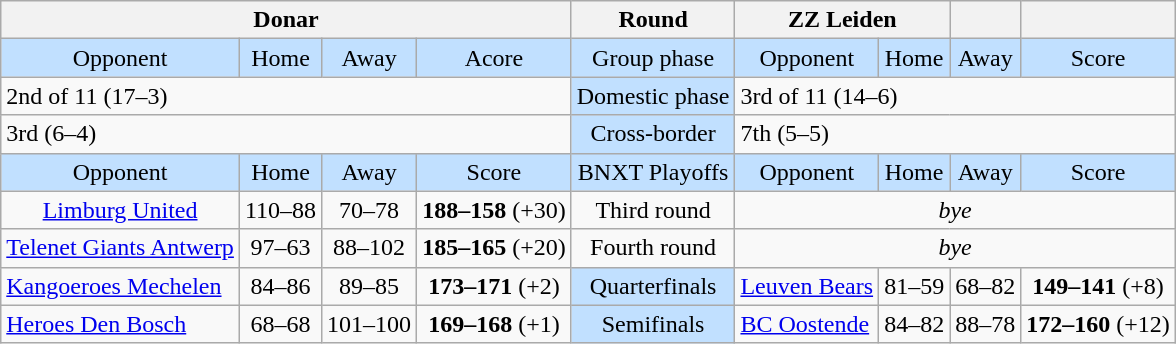<table class="wikitable" style="text-align:center">
<tr>
<th colspan="4">Donar</th>
<th>Round</th>
<th colspan="2">ZZ Leiden</th>
<th></th>
<th></th>
</tr>
<tr style="background:#C1E0FF">
<td>Opponent</td>
<td colspan="1">Home</td>
<td>Away</td>
<td>Acore</td>
<td>Group phase</td>
<td>Opponent</td>
<td colspan="1">Home</td>
<td>Away</td>
<td>Score</td>
</tr>
<tr>
<td colspan="4" style="text-align:left">2nd of 11 (17–3)</td>
<td style="background:#C1E0FF">Domestic phase</td>
<td colspan="4" style="text-align:left">3rd of 11 (14–6)</td>
</tr>
<tr>
<td colspan="4" style="text-align:left">3rd (6–4)</td>
<td style="background:#C1E0FF">Cross-border</td>
<td colspan="4" style="text-align:left">7th (5–5)</td>
</tr>
<tr style="background:#C1E0FF">
<td>Opponent</td>
<td colspan="1">Home</td>
<td>Away</td>
<td>Score</td>
<td>BNXT Playoffs</td>
<td>Opponent</td>
<td colspan="1">Home</td>
<td>Away</td>
<td>Score</td>
</tr>
<tr>
<td><a href='#'>Limburg United</a></td>
<td>110–88</td>
<td>70–78</td>
<td><strong>188–158</strong> (+30)</td>
<td>Third round</td>
<td colspan="4"><em>bye</em></td>
</tr>
<tr>
<td><a href='#'>Telenet Giants Antwerp</a></td>
<td>97–63</td>
<td>88–102</td>
<td><strong>185–165</strong> (+20)</td>
<td>Fourth round</td>
<td colspan="4"><em>bye</em></td>
</tr>
<tr>
<td style="text-align:left"><a href='#'>Kangoeroes Mechelen</a></td>
<td>84–86</td>
<td>89–85</td>
<td><strong>173–171</strong> (+2)</td>
<td style="background:#C1E0FF">Quarterfinals</td>
<td style="text-align:left"><a href='#'>Leuven Bears</a></td>
<td>81–59</td>
<td>68–82</td>
<td><strong>149–141</strong> (+8)</td>
</tr>
<tr>
<td style="text-align:left"><a href='#'>Heroes Den Bosch</a></td>
<td>68–68</td>
<td>101–100</td>
<td><strong>169–168</strong> (+1)</td>
<td style="background:#C1E0FF">Semifinals</td>
<td style="text-align:left"><a href='#'>BC Oostende</a></td>
<td>84–82</td>
<td>88–78</td>
<td><strong>172–160</strong> (+12)</td>
</tr>
</table>
